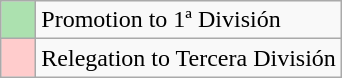<table class="wikitable">
<tr>
<td style="background:#ACE1AF;">    </td>
<td>Promotion to 1ª División</td>
</tr>
<tr>
<td style="background:#FFCCCC;">    </td>
<td>Relegation to Tercera División</td>
</tr>
</table>
